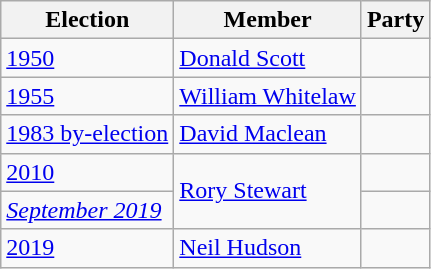<table class="wikitable">
<tr>
<th>Election</th>
<th>Member</th>
<th colspan="2">Party</th>
</tr>
<tr>
<td><a href='#'>1950</a></td>
<td><a href='#'>Donald Scott</a></td>
<td></td>
</tr>
<tr>
<td><a href='#'>1955</a></td>
<td><a href='#'>William Whitelaw</a></td>
<td></td>
</tr>
<tr>
<td><a href='#'>1983 by-election</a></td>
<td><a href='#'>David Maclean</a></td>
<td></td>
</tr>
<tr>
<td><a href='#'>2010</a></td>
<td rowspan="2"><a href='#'>Rory Stewart</a></td>
<td></td>
</tr>
<tr>
<td><em><a href='#'>September 2019</a></em></td>
<td></td>
</tr>
<tr>
<td><a href='#'>2019</a></td>
<td><a href='#'>Neil Hudson</a></td>
<td></td>
</tr>
</table>
